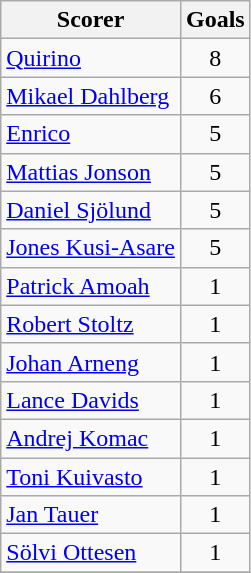<table class="wikitable">
<tr>
<th>Scorer</th>
<th>Goals</th>
</tr>
<tr>
<td> <a href='#'>Quirino</a></td>
<td align=center>8</td>
</tr>
<tr>
<td> <a href='#'>Mikael Dahlberg</a></td>
<td align=center>6</td>
</tr>
<tr>
<td> <a href='#'>Enrico</a></td>
<td align=center>5</td>
</tr>
<tr>
<td> <a href='#'>Mattias Jonson</a></td>
<td align=center>5</td>
</tr>
<tr>
<td> <a href='#'>Daniel Sjölund</a></td>
<td align=center>5</td>
</tr>
<tr>
<td> <a href='#'>Jones Kusi-Asare</a></td>
<td align=center>5</td>
</tr>
<tr>
<td> <a href='#'>Patrick Amoah</a></td>
<td align=center>1</td>
</tr>
<tr>
<td> <a href='#'>Robert Stoltz</a></td>
<td align=center>1</td>
</tr>
<tr>
<td> <a href='#'>Johan Arneng</a></td>
<td align=center>1</td>
</tr>
<tr>
<td> <a href='#'>Lance Davids</a></td>
<td align=center>1</td>
</tr>
<tr>
<td> <a href='#'>Andrej Komac</a></td>
<td align=center>1</td>
</tr>
<tr>
<td> <a href='#'>Toni Kuivasto</a></td>
<td align=center>1</td>
</tr>
<tr>
<td> <a href='#'>Jan Tauer</a></td>
<td align=center>1</td>
</tr>
<tr>
<td> <a href='#'>Sölvi Ottesen</a></td>
<td align=center>1</td>
</tr>
<tr>
</tr>
</table>
